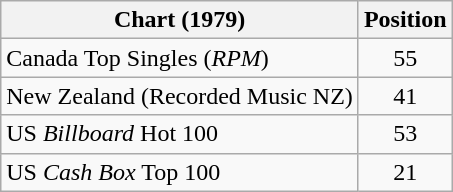<table class="wikitable sortable">
<tr>
<th>Chart (1979)</th>
<th>Position</th>
</tr>
<tr>
<td>Canada Top Singles (<em>RPM</em>)</td>
<td style="text-align:center;">55</td>
</tr>
<tr>
<td>New Zealand (Recorded Music NZ)</td>
<td style="text-align:center;">41</td>
</tr>
<tr>
<td>US <em>Billboard</em> Hot 100</td>
<td style="text-align:center;">53</td>
</tr>
<tr>
<td>US <em>Cash Box</em> Top 100</td>
<td style="text-align:center;">21</td>
</tr>
</table>
